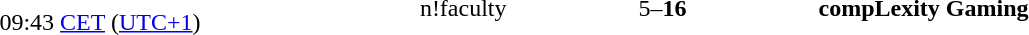<table>
<tr>
<td style="text-align:right" width="150px"><br>09:43 <a href='#'>CET</a> (<a href='#'>UTC+1</a>)</td>
<td style="text-align:right" width="200px">n!faculty</td>
<td style="text-align:center" width="200px">5–<strong>16</strong><br></td>
<td style="text-align:left"><strong>compLexity Gaming</strong></td>
</tr>
</table>
